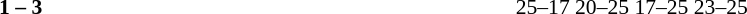<table width=100% cellspacing=1>
<tr>
<th width=20%></th>
<th width=12%></th>
<th width=20%></th>
<th width=33%></th>
<td></td>
</tr>
<tr style=font-size:90%>
<td align=right></td>
<td align=center><strong>1 – 3</strong></td>
<td><strong></strong></td>
<td>25–17 20–25 17–25 23–25</td>
</tr>
</table>
